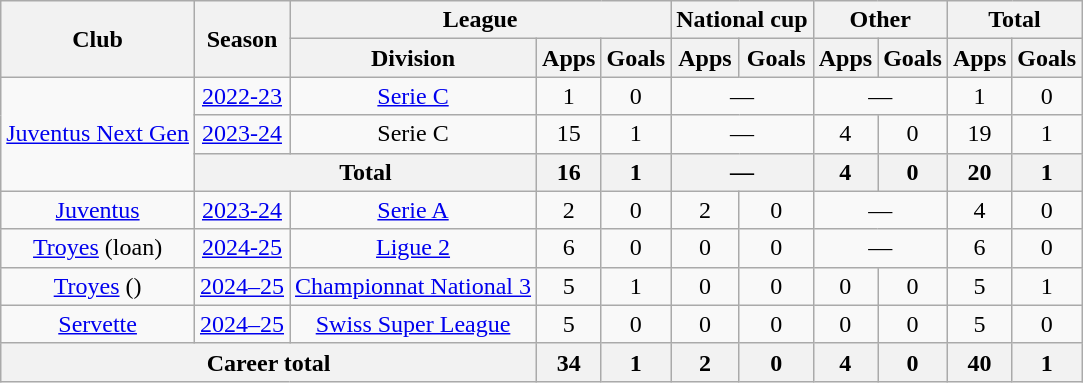<table class="wikitable" style="text-align: center;">
<tr>
<th rowspan="2">Club</th>
<th rowspan="2">Season</th>
<th colspan="3">League</th>
<th colspan="2">National cup</th>
<th colspan="2">Other</th>
<th colspan="2">Total</th>
</tr>
<tr>
<th>Division</th>
<th>Apps</th>
<th>Goals</th>
<th>Apps</th>
<th>Goals</th>
<th>Apps</th>
<th>Goals</th>
<th>Apps</th>
<th>Goals</th>
</tr>
<tr>
<td rowspan="3"><a href='#'>Juventus Next Gen</a></td>
<td><a href='#'>2022-23</a></td>
<td><a href='#'>Serie C</a></td>
<td>1</td>
<td>0</td>
<td colspan="2">—</td>
<td colspan="2">—</td>
<td>1</td>
<td>0</td>
</tr>
<tr>
<td><a href='#'>2023-24</a></td>
<td>Serie C</td>
<td>15</td>
<td>1</td>
<td colspan="2">—</td>
<td>4</td>
<td>0</td>
<td>19</td>
<td>1</td>
</tr>
<tr>
<th colspan="2">Total</th>
<th>16</th>
<th>1</th>
<th colspan="2">—</th>
<th>4</th>
<th>0</th>
<th>20</th>
<th>1</th>
</tr>
<tr>
<td><a href='#'>Juventus</a></td>
<td><a href='#'>2023-24</a></td>
<td><a href='#'>Serie A</a></td>
<td>2</td>
<td>0</td>
<td>2</td>
<td>0</td>
<td colspan="2">—</td>
<td>4</td>
<td>0</td>
</tr>
<tr>
<td><a href='#'>Troyes</a> (loan)</td>
<td><a href='#'>2024-25</a></td>
<td><a href='#'>Ligue 2</a></td>
<td>6</td>
<td>0</td>
<td>0</td>
<td>0</td>
<td colspan="2">—</td>
<td>6</td>
<td>0</td>
</tr>
<tr>
<td><a href='#'>Troyes</a> ()</td>
<td><a href='#'>2024–25</a></td>
<td><a href='#'>Championnat National 3</a></td>
<td>5</td>
<td>1</td>
<td>0</td>
<td>0</td>
<td>0</td>
<td>0</td>
<td>5</td>
<td>1</td>
</tr>
<tr>
<td><a href='#'>Servette</a></td>
<td><a href='#'>2024–25</a></td>
<td><a href='#'>Swiss Super League</a></td>
<td>5</td>
<td>0</td>
<td>0</td>
<td>0</td>
<td>0</td>
<td>0</td>
<td>5</td>
<td>0</td>
</tr>
<tr>
<th colspan="3">Career total</th>
<th>34</th>
<th>1</th>
<th>2</th>
<th>0</th>
<th>4</th>
<th>0</th>
<th>40</th>
<th>1</th>
</tr>
</table>
